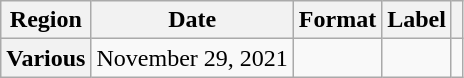<table class="wikitable plainrowheaders">
<tr>
<th>Region</th>
<th>Date</th>
<th>Format</th>
<th>Label</th>
<th></th>
</tr>
<tr>
<th scope="row">Various</th>
<td>November 29, 2021</td>
<td></td>
<td></td>
<td></td>
</tr>
</table>
